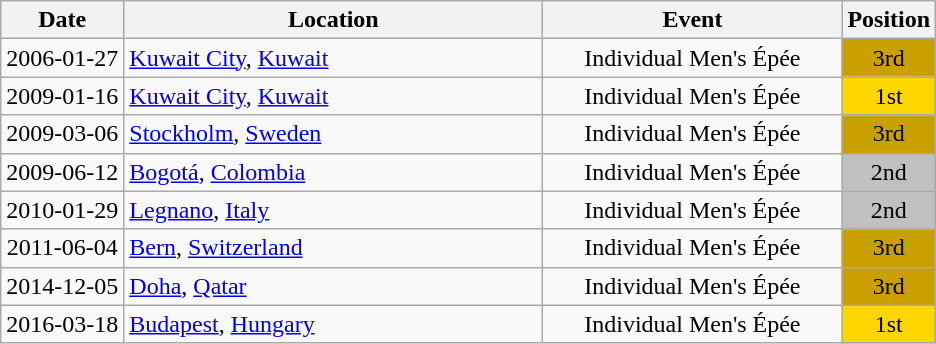<table class="wikitable" style="text-align:center;">
<tr>
<th>Date</th>
<th style="width:17em">Location</th>
<th style="width:12em">Event</th>
<th>Position</th>
</tr>
<tr>
<td>2006-01-27</td>
<td rowspan="1" align="left"> <a href='#'>Kuwait City</a>, <a href='#'>Kuwait</a></td>
<td>Individual Men's Épée</td>
<td bgcolor="caramel">3rd</td>
</tr>
<tr>
<td>2009-01-16</td>
<td rowspan="1" align="left"> <a href='#'>Kuwait City</a>, <a href='#'>Kuwait</a></td>
<td>Individual Men's Épée</td>
<td bgcolor="gold">1st</td>
</tr>
<tr>
<td>2009-03-06</td>
<td rowspan="1" align="left"> <a href='#'>Stockholm</a>, <a href='#'>Sweden</a></td>
<td>Individual Men's Épée</td>
<td bgcolor="caramel">3rd</td>
</tr>
<tr>
<td rowspan="1">2009-06-12</td>
<td rowspan="1" align="left"> <a href='#'>Bogotá</a>, <a href='#'>Colombia</a></td>
<td>Individual Men's Épée</td>
<td bgcolor="silver">2nd</td>
</tr>
<tr>
<td>2010-01-29</td>
<td rowspan="1" align="left"> <a href='#'>Legnano</a>, <a href='#'>Italy</a></td>
<td>Individual Men's Épée</td>
<td bgcolor="silver">2nd</td>
</tr>
<tr>
<td>2011-06-04</td>
<td rowspan="1" align="left"> <a href='#'>Bern</a>, <a href='#'>Switzerland</a></td>
<td>Individual Men's Épée</td>
<td bgcolor="caramel">3rd</td>
</tr>
<tr>
<td>2014-12-05</td>
<td rowspan="1" align="left"> <a href='#'>Doha</a>, <a href='#'>Qatar</a></td>
<td>Individual Men's Épée</td>
<td bgcolor="caramel">3rd</td>
</tr>
<tr>
<td>2016-03-18</td>
<td rowspan="1" align="left"> <a href='#'>Budapest</a>, <a href='#'>Hungary</a></td>
<td>Individual Men's Épée</td>
<td bgcolor="gold">1st</td>
</tr>
</table>
